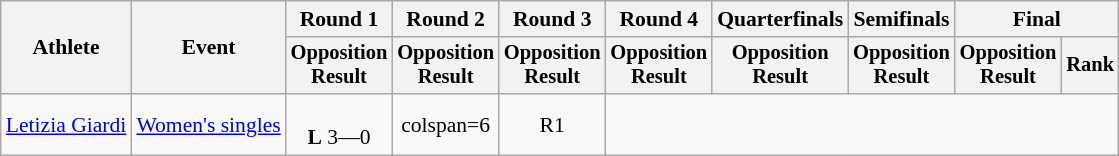<table class="wikitable" style="font-size:90%;">
<tr>
<th rowspan=2>Athlete</th>
<th rowspan=2>Event</th>
<th>Round 1</th>
<th>Round 2</th>
<th>Round 3</th>
<th>Round 4</th>
<th>Quarterfinals</th>
<th>Semifinals</th>
<th colspan=2>Final</th>
</tr>
<tr style="font-size:95%">
<th>Opposition<br>Result</th>
<th>Opposition<br>Result</th>
<th>Opposition<br>Result</th>
<th>Opposition<br>Result</th>
<th>Opposition<br>Result</th>
<th>Opposition<br>Result</th>
<th>Opposition<br>Result</th>
<th>Rank</th>
</tr>
<tr align=center>
<td align=left><a href='#'>Letizia Giardi</a></td>
<td align=left><a href='#'>Women's singles</a></td>
<td> <br> <strong>L</strong> 3—0</td>
<td>colspan=6 </td>
<td>R1</td>
</tr>
</table>
